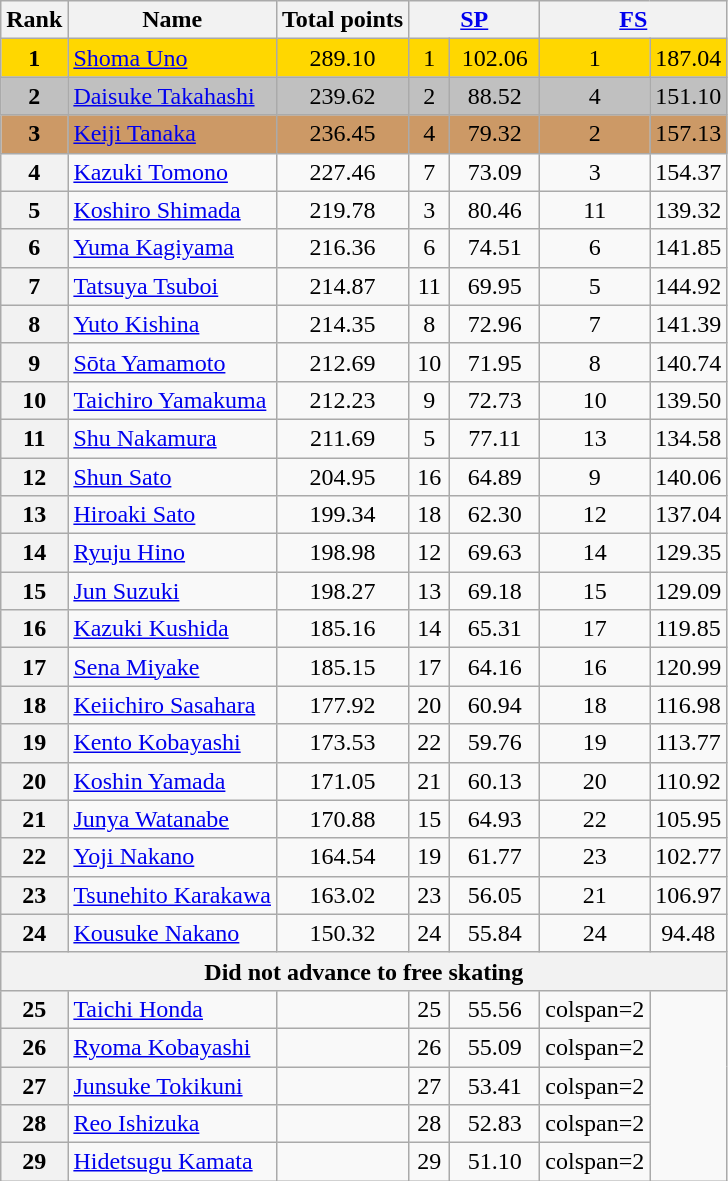<table class="wikitable sortable">
<tr>
<th>Rank</th>
<th>Name</th>
<th>Total points</th>
<th colspan="2" width="80px"><a href='#'>SP</a></th>
<th colspan="2" width="80px"><a href='#'>FS</a></th>
</tr>
<tr bgcolor="gold">
<td align="center"><strong>1</strong></td>
<td><a href='#'>Shoma Uno</a></td>
<td align="center">289.10</td>
<td align="center">1</td>
<td align="center">102.06</td>
<td align="center">1</td>
<td align="center">187.04</td>
</tr>
<tr bgcolor="silver">
<td align="center"><strong>2</strong></td>
<td><a href='#'>Daisuke Takahashi</a></td>
<td align="center">239.62</td>
<td align="center">2</td>
<td align="center">88.52</td>
<td align="center">4</td>
<td align="center">151.10</td>
</tr>
<tr bgcolor="cc9966">
<td align="center"><strong>3</strong></td>
<td><a href='#'>Keiji Tanaka</a></td>
<td align="center">236.45</td>
<td align="center">4</td>
<td align="center">79.32</td>
<td align="center">2</td>
<td align="center">157.13</td>
</tr>
<tr>
<th>4</th>
<td><a href='#'>Kazuki Tomono</a></td>
<td align="center">227.46</td>
<td align="center">7</td>
<td align="center">73.09</td>
<td align="center">3</td>
<td align="center">154.37</td>
</tr>
<tr>
<th>5</th>
<td><a href='#'>Koshiro Shimada</a></td>
<td align="center">219.78</td>
<td align="center">3</td>
<td align="center">80.46</td>
<td align="center">11</td>
<td align="center">139.32</td>
</tr>
<tr>
<th>6</th>
<td><a href='#'>Yuma Kagiyama</a></td>
<td align="center">216.36</td>
<td align="center">6</td>
<td align="center">74.51</td>
<td align="center">6</td>
<td align="center">141.85</td>
</tr>
<tr>
<th>7</th>
<td><a href='#'>Tatsuya Tsuboi</a></td>
<td align="center">214.87</td>
<td align="center">11</td>
<td align="center">69.95</td>
<td align="center">5</td>
<td align="center">144.92</td>
</tr>
<tr>
<th>8</th>
<td><a href='#'>Yuto Kishina</a></td>
<td align="center">214.35</td>
<td align="center">8</td>
<td align="center">72.96</td>
<td align="center">7</td>
<td align="center">141.39</td>
</tr>
<tr>
<th>9</th>
<td><a href='#'>Sōta Yamamoto</a></td>
<td align="center">212.69</td>
<td align="center">10</td>
<td align="center">71.95</td>
<td align="center">8</td>
<td align="center">140.74</td>
</tr>
<tr>
<th>10</th>
<td><a href='#'>Taichiro Yamakuma</a></td>
<td align="center">212.23</td>
<td align="center">9</td>
<td align="center">72.73</td>
<td align="center">10</td>
<td align="center">139.50</td>
</tr>
<tr>
<th>11</th>
<td><a href='#'>Shu Nakamura</a></td>
<td align="center">211.69</td>
<td align="center">5</td>
<td align="center">77.11</td>
<td align="center">13</td>
<td align="center">134.58</td>
</tr>
<tr>
<th>12</th>
<td><a href='#'>Shun Sato</a></td>
<td align="center">204.95</td>
<td align="center">16</td>
<td align="center">64.89</td>
<td align="center">9</td>
<td align="center">140.06</td>
</tr>
<tr>
<th>13</th>
<td><a href='#'>Hiroaki Sato</a></td>
<td align="center">199.34</td>
<td align="center">18</td>
<td align="center">62.30</td>
<td align="center">12</td>
<td align="center">137.04</td>
</tr>
<tr>
<th>14</th>
<td><a href='#'>Ryuju Hino</a></td>
<td align="center">198.98</td>
<td align="center">12</td>
<td align="center">69.63</td>
<td align="center">14</td>
<td align="center">129.35</td>
</tr>
<tr>
<th>15</th>
<td><a href='#'>Jun Suzuki</a></td>
<td align="center">198.27</td>
<td align="center">13</td>
<td align="center">69.18</td>
<td align="center">15</td>
<td align="center">129.09</td>
</tr>
<tr>
<th>16</th>
<td><a href='#'>Kazuki Kushida</a></td>
<td align="center">185.16</td>
<td align="center">14</td>
<td align="center">65.31</td>
<td align="center">17</td>
<td align="center">119.85</td>
</tr>
<tr>
<th>17</th>
<td><a href='#'>Sena Miyake</a></td>
<td align="center">185.15</td>
<td align="center">17</td>
<td align="center">64.16</td>
<td align="center">16</td>
<td align="center">120.99</td>
</tr>
<tr>
<th>18</th>
<td><a href='#'>Keiichiro Sasahara</a></td>
<td align="center">177.92</td>
<td align="center">20</td>
<td align="center">60.94</td>
<td align="center">18</td>
<td align="center">116.98</td>
</tr>
<tr>
<th>19</th>
<td><a href='#'>Kento Kobayashi</a></td>
<td align="center">173.53</td>
<td align="center">22</td>
<td align="center">59.76</td>
<td align="center">19</td>
<td align="center">113.77</td>
</tr>
<tr>
<th>20</th>
<td><a href='#'>Koshin Yamada</a></td>
<td align="center">171.05</td>
<td align="center">21</td>
<td align="center">60.13</td>
<td align="center">20</td>
<td align="center">110.92</td>
</tr>
<tr>
<th>21</th>
<td><a href='#'>Junya Watanabe</a></td>
<td align="center">170.88</td>
<td align="center">15</td>
<td align="center">64.93</td>
<td align="center">22</td>
<td align="center">105.95</td>
</tr>
<tr>
<th>22</th>
<td><a href='#'>Yoji Nakano</a></td>
<td align="center">164.54</td>
<td align="center">19</td>
<td align="center">61.77</td>
<td align="center">23</td>
<td align="center">102.77</td>
</tr>
<tr>
<th>23</th>
<td><a href='#'>Tsunehito Karakawa</a></td>
<td align="center">163.02</td>
<td align="center">23</td>
<td align="center">56.05</td>
<td align="center">21</td>
<td align="center">106.97</td>
</tr>
<tr>
<th>24</th>
<td><a href='#'>Kousuke Nakano</a></td>
<td align="center">150.32</td>
<td align="center">24</td>
<td align="center">55.84</td>
<td align="center">24</td>
<td align="center">94.48</td>
</tr>
<tr>
<th colspan=7>Did not advance to free skating</th>
</tr>
<tr>
<th>25</th>
<td><a href='#'>Taichi Honda</a></td>
<td></td>
<td align="center">25</td>
<td align="center">55.56</td>
<td>colspan=2 </td>
</tr>
<tr>
<th>26</th>
<td><a href='#'>Ryoma Kobayashi</a></td>
<td></td>
<td align="center">26</td>
<td align="center">55.09</td>
<td>colspan=2 </td>
</tr>
<tr>
<th>27</th>
<td><a href='#'>Junsuke Tokikuni</a></td>
<td></td>
<td align="center">27</td>
<td align="center">53.41</td>
<td>colspan=2 </td>
</tr>
<tr>
<th>28</th>
<td><a href='#'>Reo Ishizuka</a></td>
<td></td>
<td align="center">28</td>
<td align="center">52.83</td>
<td>colspan=2 </td>
</tr>
<tr>
<th>29</th>
<td><a href='#'>Hidetsugu Kamata</a></td>
<td></td>
<td align="center">29</td>
<td align="center">51.10</td>
<td>colspan=2 </td>
</tr>
</table>
